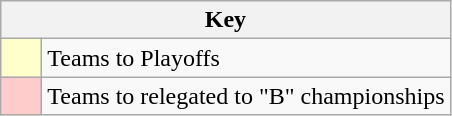<table class="wikitable" style="text-align: center;">
<tr>
<th colspan=2>Key</th>
</tr>
<tr>
<td style="background:#ffffcc; width:20px;"></td>
<td align=left>Teams to Playoffs</td>
</tr>
<tr>
<td style="background:#ffcccc; width:20px;"></td>
<td align=left>Teams to relegated to "B" championships</td>
</tr>
</table>
